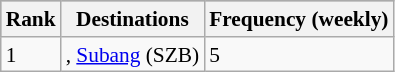<table class="wikitable sortable" style="font-size:89%;width:; align=center">
<tr bgcolor=darkgrey>
<th>Rank</th>
<th>Destinations</th>
<th>Frequency (weekly)</th>
</tr>
<tr>
<td>1</td>
<td>, <a href='#'>Subang</a> (SZB)</td>
<td>5</td>
</tr>
</table>
